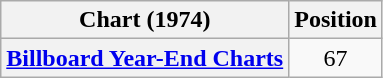<table class="wikitable sortable plainrowheaders">
<tr>
<th scope="col">Chart (1974)</th>
<th scope="col">Position</th>
</tr>
<tr>
<th scope="row"><a href='#'>Billboard Year-End Charts</a></th>
<td align="center">67</td>
</tr>
</table>
